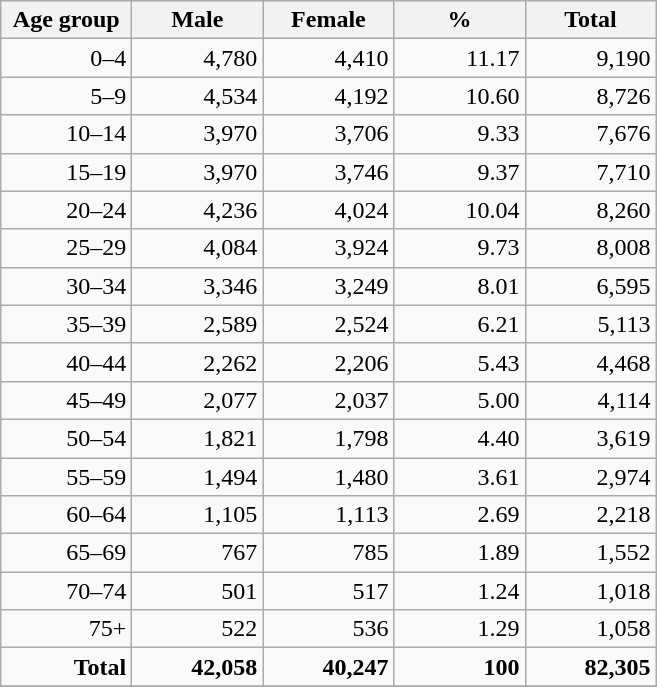<table class="wikitable">
<tr>
<th width="80pt">Age group</th>
<th width="80pt">Male</th>
<th width="80pt">Female</th>
<th width="80pt">%</th>
<th width="80pt">Total</th>
</tr>
<tr>
<td align="right">0–4</td>
<td align="right">4,780</td>
<td align="right">4,410</td>
<td align="right">11.17</td>
<td align="right">9,190</td>
</tr>
<tr>
<td align="right">5–9</td>
<td align="right">4,534</td>
<td align="right">4,192</td>
<td align="right">10.60</td>
<td align="right">8,726</td>
</tr>
<tr>
<td align="right">10–14</td>
<td align="right">3,970</td>
<td align="right">3,706</td>
<td align="right">9.33</td>
<td align="right">7,676</td>
</tr>
<tr>
<td align="right">15–19</td>
<td align="right">3,970</td>
<td align="right">3,746</td>
<td align="right">9.37</td>
<td align="right">7,710</td>
</tr>
<tr>
<td align="right">20–24</td>
<td align="right">4,236</td>
<td align="right">4,024</td>
<td align="right">10.04</td>
<td align="right">8,260</td>
</tr>
<tr>
<td align="right">25–29</td>
<td align="right">4,084</td>
<td align="right">3,924</td>
<td align="right">9.73</td>
<td align="right">8,008</td>
</tr>
<tr>
<td align="right">30–34</td>
<td align="right">3,346</td>
<td align="right">3,249</td>
<td align="right">8.01</td>
<td align="right">6,595</td>
</tr>
<tr>
<td align="right">35–39</td>
<td align="right">2,589</td>
<td align="right">2,524</td>
<td align="right">6.21</td>
<td align="right">5,113</td>
</tr>
<tr>
<td align="right">40–44</td>
<td align="right">2,262</td>
<td align="right">2,206</td>
<td align="right">5.43</td>
<td align="right">4,468</td>
</tr>
<tr>
<td align="right">45–49</td>
<td align="right">2,077</td>
<td align="right">2,037</td>
<td align="right">5.00</td>
<td align="right">4,114</td>
</tr>
<tr>
<td align="right">50–54</td>
<td align="right">1,821</td>
<td align="right">1,798</td>
<td align="right">4.40</td>
<td align="right">3,619</td>
</tr>
<tr>
<td align="right">55–59</td>
<td align="right">1,494</td>
<td align="right">1,480</td>
<td align="right">3.61</td>
<td align="right">2,974</td>
</tr>
<tr>
<td align="right">60–64</td>
<td align="right">1,105</td>
<td align="right">1,113</td>
<td align="right">2.69</td>
<td align="right">2,218</td>
</tr>
<tr>
<td align="right">65–69</td>
<td align="right">767</td>
<td align="right">785</td>
<td align="right">1.89</td>
<td align="right">1,552</td>
</tr>
<tr>
<td align="right">70–74</td>
<td align="right">501</td>
<td align="right">517</td>
<td align="right">1.24</td>
<td align="right">1,018</td>
</tr>
<tr>
<td align="right">75+</td>
<td align="right">522</td>
<td align="right">536</td>
<td align="right">1.29</td>
<td align="right">1,058</td>
</tr>
<tr>
<td align="right"><strong>Total</strong></td>
<td align="right"><strong>42,058</strong></td>
<td align="right"><strong>40,247</strong></td>
<td align="right"><strong>100</strong></td>
<td align="right"><strong>82,305</strong></td>
</tr>
<tr>
</tr>
</table>
